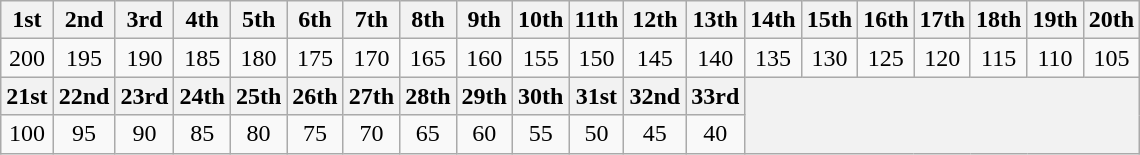<table class="wikitable">
<tr align="center">
<th>1st</th>
<th>2nd</th>
<th>3rd</th>
<th>4th</th>
<th>5th</th>
<th>6th</th>
<th>7th</th>
<th>8th</th>
<th>9th</th>
<th>10th</th>
<th>11th</th>
<th>12th</th>
<th>13th</th>
<th>14th</th>
<th>15th</th>
<th>16th</th>
<th>17th</th>
<th>18th</th>
<th>19th</th>
<th>20th</th>
</tr>
<tr align="center">
<td>200</td>
<td>195</td>
<td>190</td>
<td>185</td>
<td>180</td>
<td>175</td>
<td>170</td>
<td>165</td>
<td>160</td>
<td>155</td>
<td>150</td>
<td>145</td>
<td>140</td>
<td>135</td>
<td>130</td>
<td>125</td>
<td>120</td>
<td>115</td>
<td>110</td>
<td>105</td>
</tr>
<tr align="center">
<th>21st</th>
<th>22nd</th>
<th>23rd</th>
<th>24th</th>
<th>25th</th>
<th>26th</th>
<th>27th</th>
<th>28th</th>
<th>29th</th>
<th>30th</th>
<th>31st</th>
<th>32nd</th>
<th>33rd</th>
<th colspan=7 rowspan=2></th>
</tr>
<tr align="center">
<td>100</td>
<td>95</td>
<td>90</td>
<td>85</td>
<td>80</td>
<td>75</td>
<td>70</td>
<td>65</td>
<td>60</td>
<td>55</td>
<td>50</td>
<td>45</td>
<td>40</td>
</tr>
</table>
